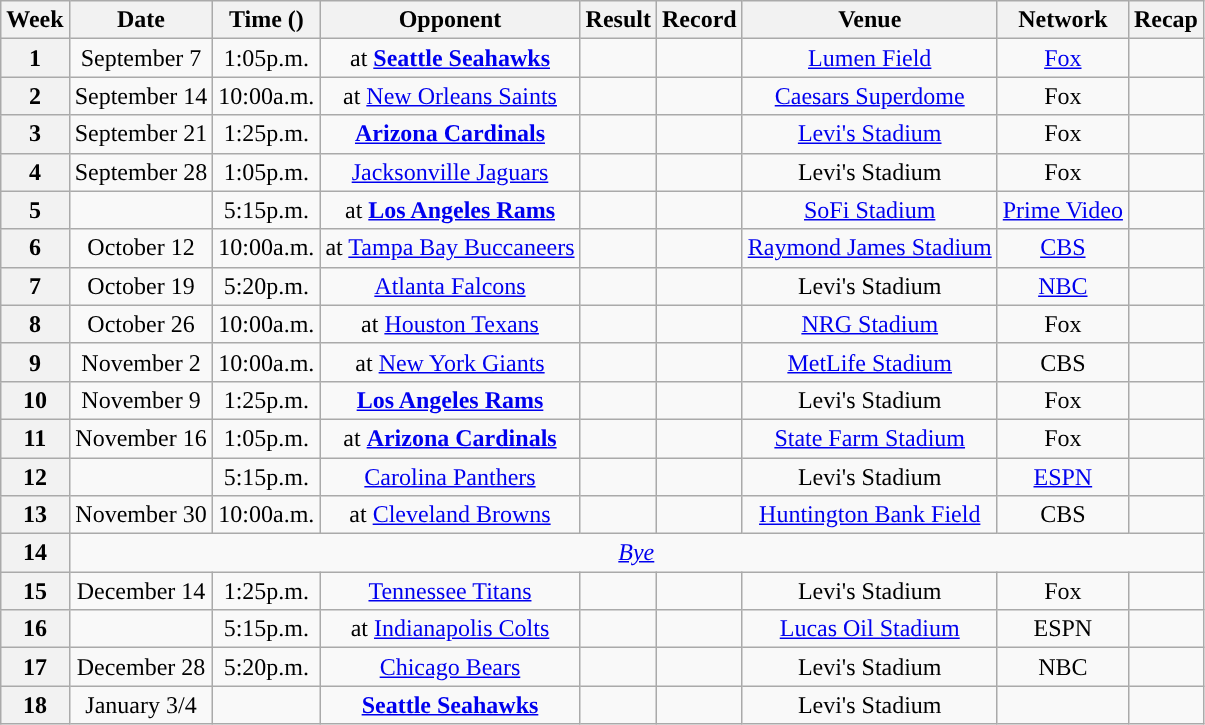<table class="wikitable" style="text-align:center">
<tr>
<th>Week</th>
<th>Date</th>
<th>Time (<a href='#'></a>)</th>
<th>Opponent</th>
<th>Result</th>
<th>Record</th>
<th>Venue</th>
<th>Network</th>
<th>Recap</th>
</tr>
<tr>
<th>1 </th>
<td>September 7</td>
<td>1:05p.m.</td>
<td>at <strong><a href='#'>Seattle Seahawks</a></strong></td>
<td></td>
<td></td>
<td><a href='#'>Lumen Field</a></td>
<td><a href='#'>Fox</a></td>
<td></td>
</tr>
<tr>
<th>2 </th>
<td>September 14</td>
<td>10:00a.m.</td>
<td>at <a href='#'>New Orleans Saints</a></td>
<td></td>
<td></td>
<td><a href='#'>Caesars Superdome</a></td>
<td>Fox</td>
<td></td>
</tr>
<tr>
<th>3 </th>
<td>September 21</td>
<td>1:25p.m.</td>
<td><strong><a href='#'>Arizona Cardinals</a></strong></td>
<td></td>
<td></td>
<td><a href='#'>Levi's Stadium</a></td>
<td>Fox</td>
<td></td>
</tr>
<tr>
<th>4 </th>
<td>September 28</td>
<td>1:05p.m.</td>
<td><a href='#'>Jacksonville Jaguars</a></td>
<td></td>
<td></td>
<td>Levi's Stadium</td>
<td>Fox</td>
<td></td>
</tr>
<tr>
<th>5 </th>
<td></td>
<td>5:15p.m.</td>
<td>at <strong><a href='#'>Los Angeles Rams</a></strong></td>
<td></td>
<td></td>
<td><a href='#'>SoFi Stadium</a></td>
<td><a href='#'>Prime Video</a></td>
<td></td>
</tr>
<tr>
<th>6 </th>
<td>October 12</td>
<td>10:00a.m.</td>
<td>at <a href='#'>Tampa Bay Buccaneers</a></td>
<td></td>
<td></td>
<td><a href='#'>Raymond James Stadium</a></td>
<td><a href='#'>CBS</a></td>
<td></td>
</tr>
<tr>
<th>7 </th>
<td>October 19</td>
<td>5:20p.m.</td>
<td><a href='#'>Atlanta Falcons</a></td>
<td></td>
<td></td>
<td>Levi's Stadium</td>
<td><a href='#'>NBC</a></td>
<td></td>
</tr>
<tr>
<th>8 </th>
<td>October 26</td>
<td>10:00a.m.</td>
<td>at <a href='#'>Houston Texans</a></td>
<td></td>
<td></td>
<td><a href='#'>NRG Stadium</a></td>
<td>Fox</td>
<td></td>
</tr>
<tr>
<th>9 </th>
<td>November 2</td>
<td>10:00a.m.</td>
<td>at <a href='#'>New York Giants</a></td>
<td></td>
<td></td>
<td><a href='#'>MetLife Stadium</a></td>
<td>CBS</td>
<td></td>
</tr>
<tr>
<th>10 </th>
<td>November 9</td>
<td>1:25p.m.</td>
<td><strong><a href='#'>Los Angeles Rams</a></strong></td>
<td></td>
<td></td>
<td>Levi's Stadium</td>
<td>Fox</td>
<td></td>
</tr>
<tr>
<th>11 </th>
<td>November 16</td>
<td>1:05p.m.</td>
<td>at <strong><a href='#'>Arizona Cardinals</a></strong></td>
<td></td>
<td></td>
<td><a href='#'>State Farm Stadium</a></td>
<td>Fox</td>
<td></td>
</tr>
<tr>
<th>12 </th>
<td></td>
<td>5:15p.m.</td>
<td><a href='#'>Carolina Panthers</a></td>
<td></td>
<td></td>
<td>Levi's Stadium</td>
<td><a href='#'>ESPN</a></td>
<td></td>
</tr>
<tr>
<th>13 </th>
<td>November 30</td>
<td>10:00a.m.</td>
<td>at <a href='#'>Cleveland Browns</a></td>
<td></td>
<td></td>
<td><a href='#'>Huntington Bank Field</a></td>
<td>CBS</td>
<td></td>
</tr>
<tr>
<th>14</th>
<td colspan=8><em><a href='#'>Bye</a></em></td>
</tr>
<tr>
<th>15 </th>
<td>December 14</td>
<td>1:25p.m.</td>
<td><a href='#'>Tennessee Titans</a></td>
<td></td>
<td></td>
<td>Levi's Stadium</td>
<td>Fox</td>
<td></td>
</tr>
<tr>
<th>16 </th>
<td></td>
<td>5:15p.m.</td>
<td>at <a href='#'>Indianapolis Colts</a></td>
<td></td>
<td></td>
<td><a href='#'>Lucas Oil Stadium</a></td>
<td>ESPN</td>
<td></td>
</tr>
<tr>
<th>17 </th>
<td>December 28</td>
<td>5:20p.m.</td>
<td><a href='#'>Chicago Bears</a></td>
<td></td>
<td></td>
<td>Levi's Stadium</td>
<td>NBC</td>
<td></td>
</tr>
<tr>
<th>18 </th>
<td>January 3/4</td>
<td></td>
<td><strong><a href='#'>Seattle Seahawks</a></strong></td>
<td></td>
<td></td>
<td>Levi's Stadium</td>
<td></td>
<td></td>
</tr>
</table>
